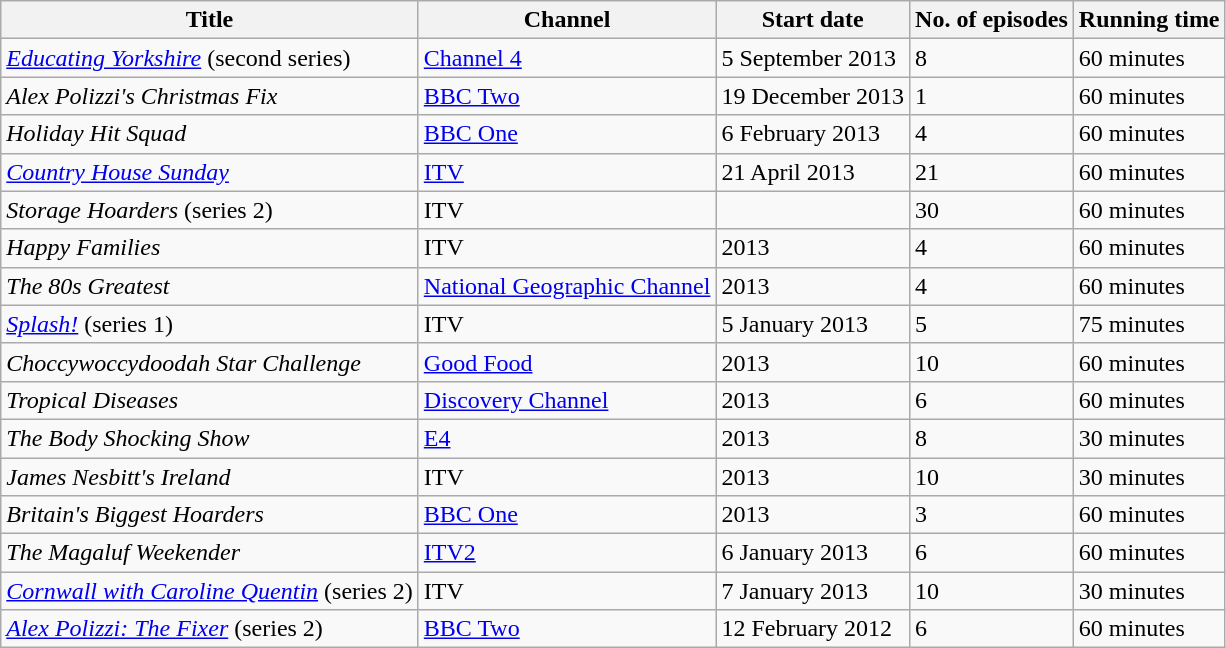<table class="wikitable">
<tr>
<th>Title</th>
<th>Channel</th>
<th>Start date</th>
<th>No. of episodes</th>
<th>Running time</th>
</tr>
<tr>
<td><em><a href='#'>Educating Yorkshire</a></em> (second series)</td>
<td><a href='#'>Channel 4</a></td>
<td>5 September 2013</td>
<td>8</td>
<td>60 minutes</td>
</tr>
<tr>
<td><em>Alex Polizzi's Christmas Fix</em></td>
<td><a href='#'>BBC Two</a></td>
<td>19 December 2013</td>
<td>1</td>
<td>60 minutes</td>
</tr>
<tr>
<td><em>Holiday Hit Squad</em></td>
<td><a href='#'>BBC One</a></td>
<td>6 February 2013</td>
<td>4</td>
<td>60 minutes</td>
</tr>
<tr>
<td><em><a href='#'>Country House Sunday</a></em></td>
<td><a href='#'>ITV</a></td>
<td>21 April 2013</td>
<td>21</td>
<td>60 minutes</td>
</tr>
<tr>
<td><em>Storage Hoarders</em> (series 2)</td>
<td>ITV</td>
<td></td>
<td>30</td>
<td>60 minutes</td>
</tr>
<tr>
<td><em>Happy Families</em></td>
<td>ITV</td>
<td>2013</td>
<td>4</td>
<td>60 minutes</td>
</tr>
<tr>
<td><em>The 80s Greatest</em></td>
<td><a href='#'>National Geographic Channel</a></td>
<td>2013</td>
<td>4</td>
<td>60 minutes</td>
</tr>
<tr>
<td><em><a href='#'>Splash!</a></em> (series 1)</td>
<td>ITV</td>
<td>5 January 2013</td>
<td>5</td>
<td>75 minutes</td>
</tr>
<tr>
<td><em>Choccywoccydoodah Star Challenge</em></td>
<td><a href='#'>Good Food</a></td>
<td>2013</td>
<td>10</td>
<td>60 minutes</td>
</tr>
<tr>
<td><em>Tropical Diseases</em></td>
<td><a href='#'>Discovery Channel</a></td>
<td>2013</td>
<td>6</td>
<td>60 minutes</td>
</tr>
<tr>
<td><em>The Body Shocking Show</em></td>
<td><a href='#'>E4</a></td>
<td>2013</td>
<td>8</td>
<td>30 minutes</td>
</tr>
<tr>
<td><em>James Nesbitt's Ireland</em></td>
<td>ITV</td>
<td>2013</td>
<td>10</td>
<td>30 minutes</td>
</tr>
<tr>
<td><em>Britain's Biggest Hoarders</em></td>
<td><a href='#'>BBC One</a></td>
<td>2013</td>
<td>3</td>
<td>60 minutes</td>
</tr>
<tr>
<td><em>The Magaluf Weekender</em></td>
<td><a href='#'>ITV2</a></td>
<td>6 January 2013</td>
<td>6</td>
<td>60 minutes</td>
</tr>
<tr>
<td><em><a href='#'>Cornwall with Caroline Quentin</a></em> (series 2)</td>
<td>ITV</td>
<td>7 January 2013</td>
<td>10</td>
<td>30 minutes</td>
</tr>
<tr>
<td><em><a href='#'>Alex Polizzi: The Fixer</a></em> (series 2)</td>
<td><a href='#'>BBC Two</a></td>
<td>12 February 2012</td>
<td>6</td>
<td>60 minutes</td>
</tr>
</table>
